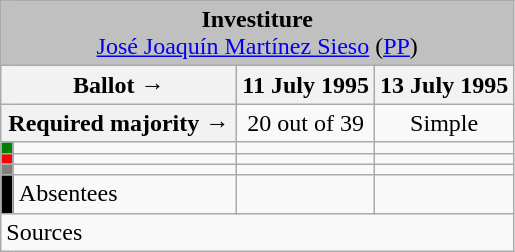<table class="wikitable" style="text-align:center;">
<tr>
<td colspan="4" align="center" bgcolor="#C0C0C0"><strong>Investiture</strong><br><a href='#'>José Joaquín Martínez Sieso</a> (<a href='#'>PP</a>)</td>
</tr>
<tr>
<th colspan="2" width="150px">Ballot →</th>
<th>11 July 1995</th>
<th>13 July 1995</th>
</tr>
<tr>
<th colspan="2">Required majority →</th>
<td>20 out of 39 </td>
<td>Simple </td>
</tr>
<tr>
<th width="1px" style="background:green;"></th>
<td align="left"></td>
<td></td>
<td></td>
</tr>
<tr>
<th style="color:inherit;background:red;"></th>
<td align="left"></td>
<td></td>
<td></td>
</tr>
<tr>
<th style="color:inherit;background:gray;"></th>
<td align="left"></td>
<td></td>
<td></td>
</tr>
<tr>
<th style="color:inherit;background:black;"></th>
<td align="left">Absentees</td>
<td></td>
<td></td>
</tr>
<tr>
<td align="left" colspan="4">Sources</td>
</tr>
</table>
